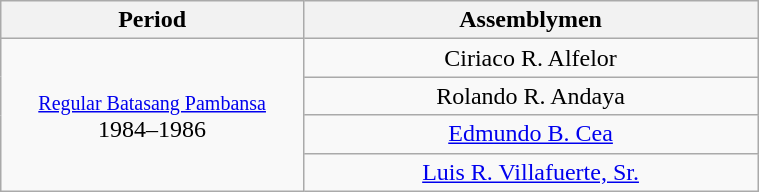<table class="wikitable" style="text-align:center; width:40%;">
<tr>
<th width="40%">Period</th>
<th>Assemblymen</th>
</tr>
<tr>
<td rowspan="4"><small><a href='#'>Regular Batasang Pambansa</a></small><br>1984–1986</td>
<td>Ciriaco R. Alfelor</td>
</tr>
<tr>
<td>Rolando R. Andaya</td>
</tr>
<tr>
<td><a href='#'>Edmundo B. Cea</a></td>
</tr>
<tr>
<td><a href='#'>Luis R. Villafuerte, Sr.</a></td>
</tr>
</table>
